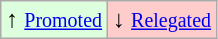<table class="wikitable" align="center">
<tr>
<td style="background:#ddffdd">↑ <small><a href='#'>Promoted</a></small></td>
<td style="background:#ffcccc">↓ <small><a href='#'>Relegated</a></small></td>
</tr>
</table>
